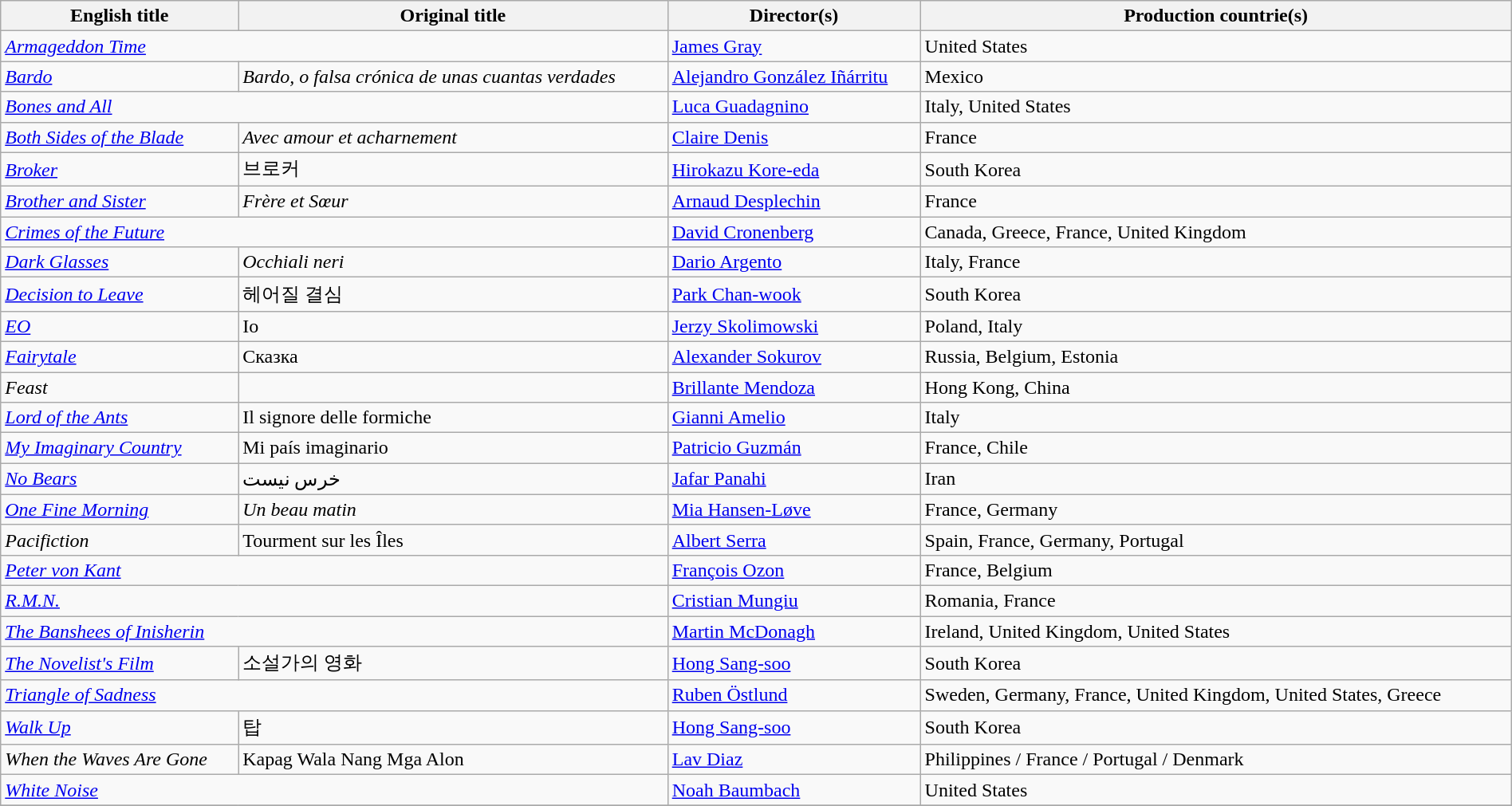<table class="sortable wikitable" style="width:100%; margin-bottom:4px" cellpadding="5">
<tr>
<th scope="col">English title</th>
<th scope="col">Original title</th>
<th scope="col">Director(s)</th>
<th scope="col">Production countrie(s)</th>
</tr>
<tr>
<td colspan=2><em><a href='#'>Armageddon Time</a></em></td>
<td><a href='#'>James Gray</a></td>
<td>United States</td>
</tr>
<tr>
<td><em><a href='#'>Bardo</a></em></td>
<td><em>Bardo, o falsa crónica de unas cuantas verdades</em></td>
<td><a href='#'>Alejandro González Iñárritu</a></td>
<td>Mexico</td>
</tr>
<tr>
<td colspan="2"><em><a href='#'>Bones and All</a></em></td>
<td><a href='#'>Luca Guadagnino</a></td>
<td>Italy, United States</td>
</tr>
<tr>
<td><em><a href='#'>Both Sides of the Blade</a></em></td>
<td><em>Avec amour et acharnement</em></td>
<td><a href='#'>Claire Denis</a></td>
<td>France</td>
</tr>
<tr>
<td><em><a href='#'>Broker</a></em></td>
<td>브로커</td>
<td><a href='#'>Hirokazu Kore-eda</a></td>
<td>South Korea</td>
</tr>
<tr>
<td><em><a href='#'>Brother and Sister</a></em></td>
<td><em>Frère et Sœur</em></td>
<td><a href='#'>Arnaud Desplechin</a></td>
<td>France</td>
</tr>
<tr>
<td colspan=2><em><a href='#'>Crimes of the Future</a></em></td>
<td><a href='#'>David Cronenberg</a></td>
<td>Canada, Greece, France, United Kingdom</td>
</tr>
<tr>
<td><em><a href='#'>Dark Glasses</a></em></td>
<td><em>Occhiali neri</em></td>
<td><a href='#'>Dario Argento</a></td>
<td>Italy, France</td>
</tr>
<tr>
<td><em><a href='#'>Decision to Leave</a></em></td>
<td>헤어질 결심</td>
<td><a href='#'>Park Chan-wook</a></td>
<td>South Korea</td>
</tr>
<tr>
<td><em><a href='#'>EO</a></em></td>
<td>Io</td>
<td><a href='#'>Jerzy Skolimowski</a></td>
<td>Poland, Italy</td>
</tr>
<tr>
<td><em><a href='#'>Fairytale</a></em></td>
<td>Сказка</td>
<td><a href='#'>Alexander Sokurov</a></td>
<td>Russia, Belgium, Estonia</td>
</tr>
<tr>
<td><em>Feast</em></td>
<td></td>
<td><a href='#'>Brillante Mendoza</a></td>
<td>Hong Kong, China</td>
</tr>
<tr>
<td><em><a href='#'>Lord of the Ants</a></em></td>
<td>Il signore delle formiche</td>
<td><a href='#'>Gianni Amelio</a></td>
<td>Italy</td>
</tr>
<tr>
<td><em><a href='#'>My Imaginary Country</a></em></td>
<td>Mi país imaginario</td>
<td><a href='#'>Patricio Guzmán</a></td>
<td>France, Chile</td>
</tr>
<tr>
<td><em><a href='#'>No Bears</a></em></td>
<td>خرس نیست</td>
<td><a href='#'>Jafar Panahi</a></td>
<td>Iran</td>
</tr>
<tr>
<td><em><a href='#'>One Fine Morning</a></em></td>
<td><em>Un beau matin</em></td>
<td><a href='#'>Mia Hansen-Løve</a></td>
<td>France, Germany</td>
</tr>
<tr>
<td><em>Pacifiction</em></td>
<td>Tourment sur les Îles</td>
<td><a href='#'>Albert Serra</a></td>
<td>Spain, France, Germany, Portugal</td>
</tr>
<tr>
<td colspan=2><em><a href='#'>Peter von Kant</a></em></td>
<td><a href='#'>François Ozon</a></td>
<td>France, Belgium</td>
</tr>
<tr>
<td colspan=2><em><a href='#'>R.M.N.</a></em></td>
<td><a href='#'>Cristian Mungiu</a></td>
<td>Romania, France</td>
</tr>
<tr>
<td colspan=2><em><a href='#'>The Banshees of Inisherin</a></em></td>
<td><a href='#'>Martin McDonagh</a></td>
<td>Ireland, United Kingdom, United States</td>
</tr>
<tr>
<td><em><a href='#'>The Novelist's Film</a></em></td>
<td>소설가의 영화</td>
<td><a href='#'>Hong Sang-soo</a></td>
<td>South Korea</td>
</tr>
<tr>
<td colspan=2><em><a href='#'>Triangle of Sadness</a></em></td>
<td><a href='#'>Ruben Östlund</a></td>
<td>Sweden, Germany, France, United Kingdom, United States, Greece</td>
</tr>
<tr>
<td><em><a href='#'>Walk Up</a></em></td>
<td>탑</td>
<td><a href='#'>Hong Sang-soo</a></td>
<td>South Korea</td>
</tr>
<tr>
<td><em>When the Waves Are Gone</em></td>
<td>Kapag Wala Nang Mga Alon</td>
<td><a href='#'>Lav Diaz</a></td>
<td>Philippines / France / Portugal / Denmark</td>
</tr>
<tr>
<td colspan=2><em><a href='#'>White Noise</a></em></td>
<td><a href='#'>Noah Baumbach</a></td>
<td>United States</td>
</tr>
<tr>
</tr>
</table>
